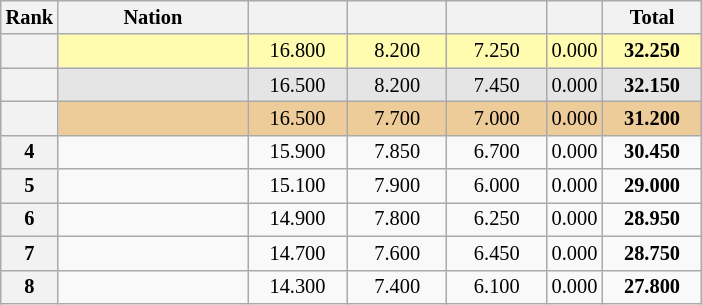<table class="wikitable sortable" style="text-align:center; font-size:85%">
<tr>
<th scope="col" style="width:25px;">Rank</th>
<th scope="col" style="width:120px;">Nation</th>
<th scope="col" style="width:60px;"></th>
<th scope="col" style="width:60px;"></th>
<th scope="col" style="width:60px;"></th>
<th scope="col" style="width:30px;"></th>
<th scope="col" style="width:60px;">Total</th>
</tr>
<tr bgcolor="fffcaf">
<th scope="row"></th>
<td align="left"></td>
<td>16.800</td>
<td>8.200</td>
<td>7.250</td>
<td>0.000</td>
<td><strong>32.250</strong></td>
</tr>
<tr bgcolor="e5e5e5">
<th scope="row"></th>
<td align="left"></td>
<td>16.500</td>
<td>8.200</td>
<td>7.450</td>
<td>0.000</td>
<td><strong>32.150</strong></td>
</tr>
<tr bgcolor="eecc99">
<th scope="row"></th>
<td align="left"></td>
<td>16.500</td>
<td>7.700</td>
<td>7.000</td>
<td>0.000</td>
<td><strong>31.200</strong></td>
</tr>
<tr>
<th scope="row">4</th>
<td align="left"></td>
<td>15.900</td>
<td>7.850</td>
<td>6.700</td>
<td>0.000</td>
<td><strong>30.450</strong></td>
</tr>
<tr>
<th scope="row">5</th>
<td align="left"></td>
<td>15.100</td>
<td>7.900</td>
<td>6.000</td>
<td>0.000</td>
<td><strong>29.000</strong></td>
</tr>
<tr>
<th scope="row">6</th>
<td align="left"></td>
<td>14.900</td>
<td>7.800</td>
<td>6.250</td>
<td>0.000</td>
<td><strong>28.950</strong></td>
</tr>
<tr>
<th scope="row">7</th>
<td align="left"></td>
<td>14.700</td>
<td>7.600</td>
<td>6.450</td>
<td>0.000</td>
<td><strong>28.750</strong></td>
</tr>
<tr>
<th scope="row">8</th>
<td align="left"></td>
<td>14.300</td>
<td>7.400</td>
<td>6.100</td>
<td>0.000</td>
<td><strong>27.800</strong></td>
</tr>
</table>
